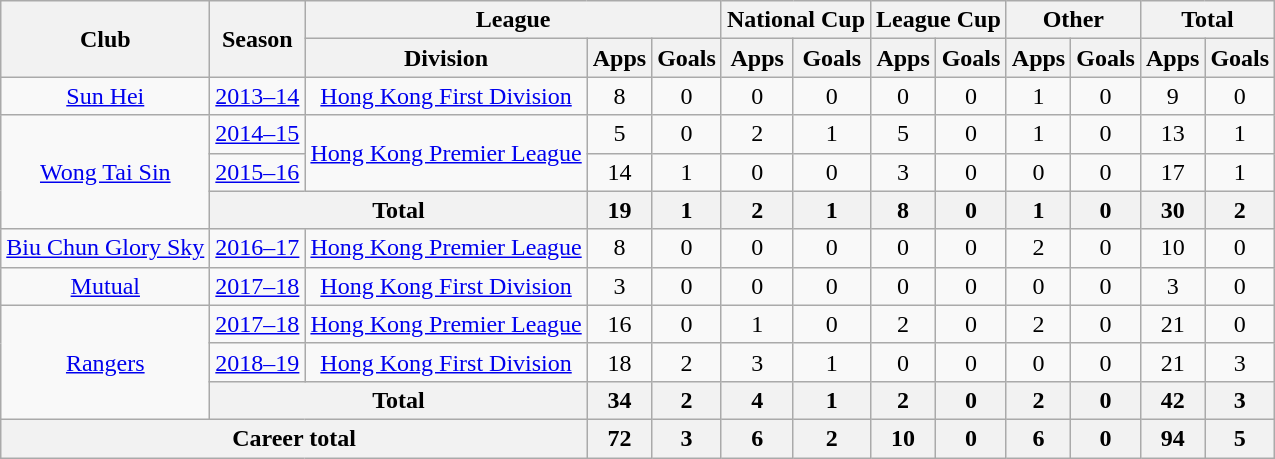<table class="wikitable" style="text-align: center">
<tr>
<th rowspan="2">Club</th>
<th rowspan="2">Season</th>
<th colspan="3">League</th>
<th colspan="2">National Cup</th>
<th colspan="2">League Cup</th>
<th colspan="2">Other</th>
<th colspan="2">Total</th>
</tr>
<tr>
<th>Division</th>
<th>Apps</th>
<th>Goals</th>
<th>Apps</th>
<th>Goals</th>
<th>Apps</th>
<th>Goals</th>
<th>Apps</th>
<th>Goals</th>
<th>Apps</th>
<th>Goals</th>
</tr>
<tr>
<td><a href='#'>Sun Hei</a></td>
<td><a href='#'>2013–14</a></td>
<td><a href='#'>Hong Kong First Division</a></td>
<td>8</td>
<td>0</td>
<td>0</td>
<td>0</td>
<td>0</td>
<td>0</td>
<td>1</td>
<td>0</td>
<td>9</td>
<td>0</td>
</tr>
<tr>
<td rowspan="3"><a href='#'>Wong Tai Sin</a></td>
<td><a href='#'>2014–15</a></td>
<td rowspan="2"><a href='#'>Hong Kong Premier League</a></td>
<td>5</td>
<td>0</td>
<td>2</td>
<td>1</td>
<td>5</td>
<td>0</td>
<td>1</td>
<td>0</td>
<td>13</td>
<td>1</td>
</tr>
<tr>
<td><a href='#'>2015–16</a></td>
<td>14</td>
<td>1</td>
<td>0</td>
<td>0</td>
<td>3</td>
<td>0</td>
<td>0</td>
<td>0</td>
<td>17</td>
<td>1</td>
</tr>
<tr>
<th colspan=2>Total</th>
<th>19</th>
<th>1</th>
<th>2</th>
<th>1</th>
<th>8</th>
<th>0</th>
<th>1</th>
<th>0</th>
<th>30</th>
<th>2</th>
</tr>
<tr>
<td><a href='#'>Biu Chun Glory Sky</a></td>
<td><a href='#'>2016–17</a></td>
<td><a href='#'>Hong Kong Premier League</a></td>
<td>8</td>
<td>0</td>
<td>0</td>
<td>0</td>
<td>0</td>
<td>0</td>
<td>2</td>
<td>0</td>
<td>10</td>
<td>0</td>
</tr>
<tr>
<td><a href='#'>Mutual</a></td>
<td><a href='#'>2017–18</a></td>
<td><a href='#'>Hong Kong First Division</a></td>
<td>3</td>
<td>0</td>
<td>0</td>
<td>0</td>
<td>0</td>
<td>0</td>
<td>0</td>
<td>0</td>
<td>3</td>
<td>0</td>
</tr>
<tr>
<td rowspan="3"><a href='#'>Rangers</a></td>
<td><a href='#'>2017–18</a></td>
<td><a href='#'>Hong Kong Premier League</a></td>
<td>16</td>
<td>0</td>
<td>1</td>
<td>0</td>
<td>2</td>
<td>0</td>
<td>2</td>
<td>0</td>
<td>21</td>
<td>0</td>
</tr>
<tr>
<td><a href='#'>2018–19</a></td>
<td><a href='#'>Hong Kong First Division</a></td>
<td>18</td>
<td>2</td>
<td>3</td>
<td>1</td>
<td>0</td>
<td>0</td>
<td>0</td>
<td>0</td>
<td>21</td>
<td>3</td>
</tr>
<tr>
<th colspan=2>Total</th>
<th>34</th>
<th>2</th>
<th>4</th>
<th>1</th>
<th>2</th>
<th>0</th>
<th>2</th>
<th>0</th>
<th>42</th>
<th>3</th>
</tr>
<tr>
<th colspan=3>Career total</th>
<th>72</th>
<th>3</th>
<th>6</th>
<th>2</th>
<th>10</th>
<th>0</th>
<th>6</th>
<th>0</th>
<th>94</th>
<th>5</th>
</tr>
</table>
